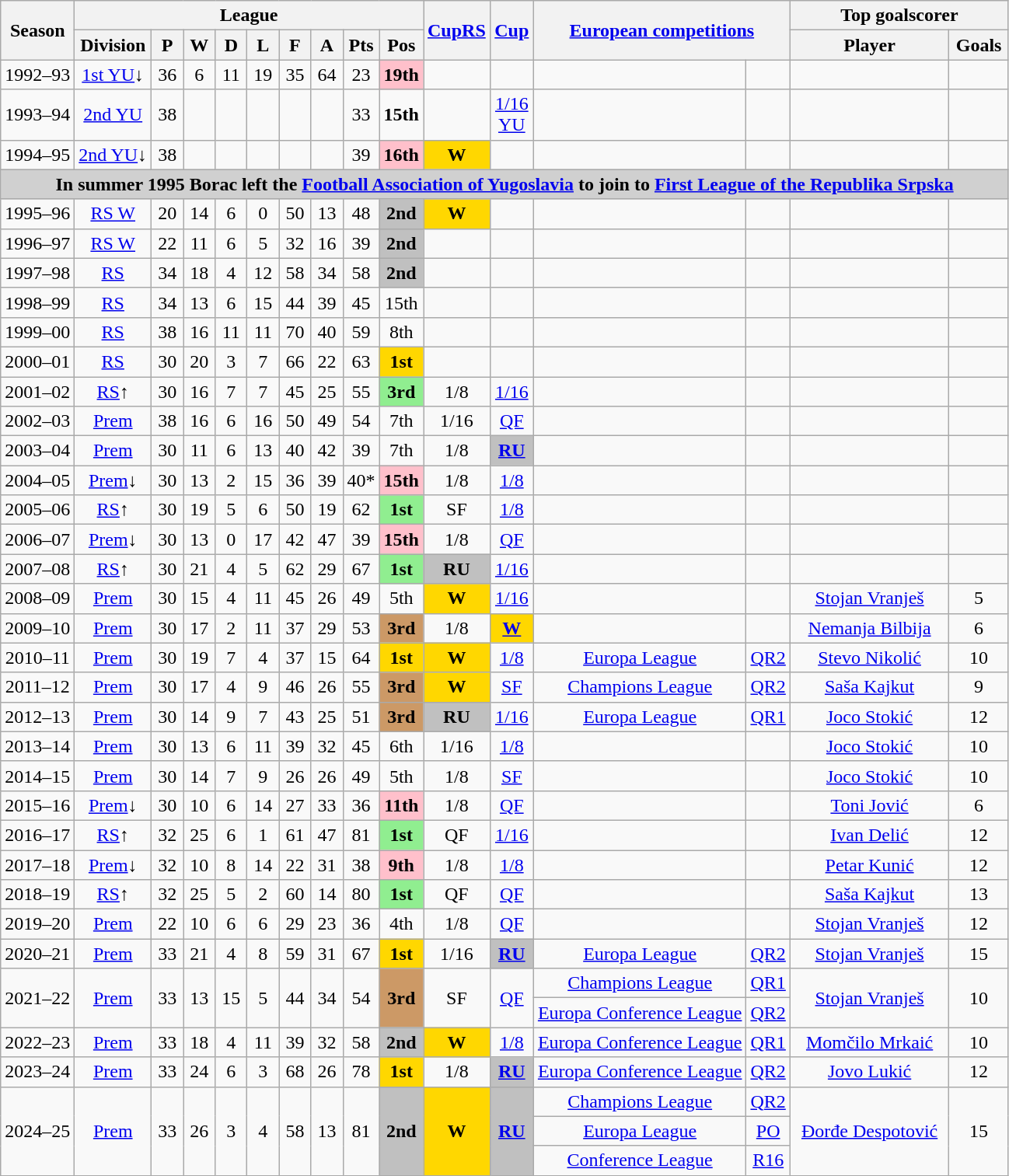<table class="wikitable" style="text-align: center">
<tr>
<th rowspan=2>Season</th>
<th colspan=9>League</th>
<th rowspan="2" style="width:30px;"><a href='#'>CupRS</a></th>
<th rowspan="2" style="width:30px;"><a href='#'>Cup</a></th>
<th rowspan="2" colspan="2" style="width:200px;"><a href='#'>European competitions</a></th>
<th colspan="2" style="width:180px;">Top goalscorer</th>
</tr>
<tr>
<th>Division</th>
<th width="20">P</th>
<th width="20">W</th>
<th width="20">D</th>
<th width="20">L</th>
<th width="20">F</th>
<th width="20">A</th>
<th width="20">Pts</th>
<th width="30">Pos</th>
<th>Player</th>
<th>Goals</th>
</tr>
<tr>
<td>1992–93</td>
<td><a href='#'>1st YU</a>↓</td>
<td>36</td>
<td>6</td>
<td>11</td>
<td>19</td>
<td>35</td>
<td>64</td>
<td>23</td>
<td bgcolor=pink><strong>19th</strong></td>
<td></td>
<td></td>
<td></td>
<td></td>
<td></td>
<td></td>
</tr>
<tr>
<td>1993–94</td>
<td><a href='#'>2nd YU</a></td>
<td>38</td>
<td></td>
<td></td>
<td></td>
<td></td>
<td></td>
<td>33</td>
<td><strong>15th</strong></td>
<td></td>
<td><a href='#'>1/16 YU</a></td>
<td></td>
<td></td>
<td></td>
<td></td>
</tr>
<tr>
<td>1994–95</td>
<td><a href='#'>2nd YU</a>↓</td>
<td>38</td>
<td></td>
<td></td>
<td></td>
<td></td>
<td></td>
<td>39</td>
<td bgcolor=pink><strong>16th</strong></td>
<td bgcolor=Gold><strong>W</strong></td>
<td></td>
<td></td>
<td></td>
<td></td>
<td></td>
</tr>
<tr>
<td colspan="16" style="background-color:#D0D0D0" align=center><strong>In summer 1995 Borac left the <a href='#'>Football Association of Yugoslavia</a> to join to <a href='#'>First League of the Republika Srpska</a></strong></td>
</tr>
<tr>
<td>1995–96</td>
<td><a href='#'>RS W</a></td>
<td>20</td>
<td>14</td>
<td>6</td>
<td>0</td>
<td>50</td>
<td>13</td>
<td>48</td>
<td bgcolor=Silver><strong>2nd</strong></td>
<td bgcolor=Gold><strong>W</strong></td>
<td></td>
<td></td>
<td></td>
<td></td>
<td></td>
</tr>
<tr>
<td>1996–97</td>
<td><a href='#'>RS W</a></td>
<td>22</td>
<td>11</td>
<td>6</td>
<td>5</td>
<td>32</td>
<td>16</td>
<td>39</td>
<td bgcolor=Silver><strong>2nd</strong></td>
<td></td>
<td></td>
<td></td>
<td></td>
<td></td>
<td></td>
</tr>
<tr>
<td>1997–98</td>
<td><a href='#'>RS</a></td>
<td>34</td>
<td>18</td>
<td>4</td>
<td>12</td>
<td>58</td>
<td>34</td>
<td>58</td>
<td bgcolor=Silver><strong>2nd</strong></td>
<td></td>
<td></td>
<td></td>
<td></td>
<td></td>
<td></td>
</tr>
<tr>
<td>1998–99</td>
<td><a href='#'>RS</a></td>
<td>34</td>
<td>13</td>
<td>6</td>
<td>15</td>
<td>44</td>
<td>39</td>
<td>45</td>
<td>15th</td>
<td></td>
<td></td>
<td></td>
<td></td>
<td></td>
<td></td>
</tr>
<tr>
<td>1999–00</td>
<td><a href='#'>RS</a></td>
<td>38</td>
<td>16</td>
<td>11</td>
<td>11</td>
<td>70</td>
<td>40</td>
<td>59</td>
<td>8th</td>
<td></td>
<td></td>
<td></td>
<td></td>
<td></td>
<td></td>
</tr>
<tr>
<td>2000–01</td>
<td><a href='#'>RS</a></td>
<td>30</td>
<td>20</td>
<td>3</td>
<td>7</td>
<td>66</td>
<td>22</td>
<td>63</td>
<td bgcolor=Gold><strong>1st</strong></td>
<td></td>
<td></td>
<td></td>
<td></td>
<td></td>
<td></td>
</tr>
<tr>
<td>2001–02</td>
<td><a href='#'>RS</a>↑</td>
<td>30</td>
<td>16</td>
<td>7</td>
<td>7</td>
<td>45</td>
<td>25</td>
<td>55</td>
<td bgcolor=lightgreen><strong>3rd</strong></td>
<td>1/8</td>
<td><a href='#'>1/16</a></td>
<td></td>
<td></td>
<td></td>
<td></td>
</tr>
<tr>
<td>2002–03</td>
<td><a href='#'>Prem</a></td>
<td>38</td>
<td>16</td>
<td>6</td>
<td>16</td>
<td>50</td>
<td>49</td>
<td>54</td>
<td>7th</td>
<td>1/16</td>
<td><a href='#'>QF</a></td>
<td></td>
<td></td>
<td></td>
<td></td>
</tr>
<tr>
<td>2003–04</td>
<td><a href='#'>Prem</a></td>
<td>30</td>
<td>11</td>
<td>6</td>
<td>13</td>
<td>40</td>
<td>42</td>
<td>39</td>
<td>7th</td>
<td>1/8</td>
<td bgcolor=Silver><strong><a href='#'>RU</a></strong></td>
<td></td>
<td></td>
<td></td>
<td></td>
</tr>
<tr>
<td>2004–05</td>
<td><a href='#'>Prem</a>↓</td>
<td>30</td>
<td>13</td>
<td>2</td>
<td>15</td>
<td>36</td>
<td>39</td>
<td>40*</td>
<td bgcolor=pink><strong>15th</strong></td>
<td>1/8</td>
<td><a href='#'>1/8</a></td>
<td></td>
<td></td>
<td></td>
<td></td>
</tr>
<tr>
<td>2005–06</td>
<td><a href='#'>RS</a>↑</td>
<td>30</td>
<td>19</td>
<td>5</td>
<td>6</td>
<td>50</td>
<td>19</td>
<td>62</td>
<td bgcolor=lightgreen><strong>1st</strong></td>
<td>SF</td>
<td><a href='#'>1/8</a></td>
<td></td>
<td></td>
<td></td>
<td></td>
</tr>
<tr>
<td>2006–07</td>
<td><a href='#'>Prem</a>↓</td>
<td>30</td>
<td>13</td>
<td>0</td>
<td>17</td>
<td>42</td>
<td>47</td>
<td>39</td>
<td bgcolor=pink><strong>15th</strong></td>
<td>1/8</td>
<td><a href='#'>QF</a></td>
<td></td>
<td></td>
<td></td>
<td></td>
</tr>
<tr>
<td>2007–08</td>
<td><a href='#'>RS</a>↑</td>
<td>30</td>
<td>21</td>
<td>4</td>
<td>5</td>
<td>62</td>
<td>29</td>
<td>67</td>
<td bgcolor=lightgreen><strong>1st</strong></td>
<td bgcolor=Silver><strong>RU</strong></td>
<td><a href='#'>1/16</a></td>
<td></td>
<td></td>
<td></td>
<td></td>
</tr>
<tr>
<td>2008–09</td>
<td><a href='#'>Prem</a></td>
<td>30</td>
<td>15</td>
<td>4</td>
<td>11</td>
<td>45</td>
<td>26</td>
<td>49</td>
<td>5th</td>
<td bgcolor=Gold><strong>W</strong></td>
<td><a href='#'>1/16</a></td>
<td></td>
<td></td>
<td><a href='#'>Stojan Vranješ</a></td>
<td>5</td>
</tr>
<tr>
<td>2009–10</td>
<td><a href='#'>Prem</a></td>
<td>30</td>
<td>17</td>
<td>2</td>
<td>11</td>
<td>37</td>
<td>29</td>
<td>53</td>
<td bgcolor=#cc9966><strong>3rd</strong></td>
<td>1/8</td>
<td bgcolor=Gold><strong><a href='#'>W</a></strong></td>
<td></td>
<td></td>
<td><a href='#'>Nemanja Bilbija</a></td>
<td>6</td>
</tr>
<tr>
<td>2010–11</td>
<td><a href='#'>Prem</a></td>
<td>30</td>
<td>19</td>
<td>7</td>
<td>4</td>
<td>37</td>
<td>15</td>
<td>64</td>
<td bgcolor=Gold><strong>1st</strong></td>
<td bgcolor=Gold><strong>W</strong></td>
<td><a href='#'>1/8</a></td>
<td><a href='#'>Europa League</a></td>
<td><a href='#'>QR2</a></td>
<td><a href='#'>Stevo Nikolić</a></td>
<td>10</td>
</tr>
<tr>
<td>2011–12</td>
<td><a href='#'>Prem</a></td>
<td>30</td>
<td>17</td>
<td>4</td>
<td>9</td>
<td>46</td>
<td>26</td>
<td>55</td>
<td bgcolor=#cc9966><strong>3rd</strong></td>
<td bgcolor=Gold><strong>W</strong></td>
<td><a href='#'>SF</a></td>
<td><a href='#'>Champions League</a></td>
<td><a href='#'>QR2</a></td>
<td><a href='#'>Saša Kajkut</a></td>
<td>9</td>
</tr>
<tr>
<td>2012–13</td>
<td><a href='#'>Prem</a></td>
<td>30</td>
<td>14</td>
<td>9</td>
<td>7</td>
<td>43</td>
<td>25</td>
<td>51</td>
<td bgcolor=#cc9966><strong>3rd</strong></td>
<td bgcolor=Silver><strong>RU</strong></td>
<td><a href='#'>1/16</a></td>
<td><a href='#'>Europa League</a></td>
<td><a href='#'>QR1</a></td>
<td><a href='#'>Joco Stokić</a></td>
<td>12</td>
</tr>
<tr>
<td>2013–14</td>
<td><a href='#'>Prem</a></td>
<td>30</td>
<td>13</td>
<td>6</td>
<td>11</td>
<td>39</td>
<td>32</td>
<td>45</td>
<td>6th</td>
<td>1/16</td>
<td><a href='#'>1/8</a></td>
<td></td>
<td></td>
<td><a href='#'>Joco Stokić</a></td>
<td>10</td>
</tr>
<tr>
<td>2014–15</td>
<td><a href='#'>Prem</a></td>
<td>30</td>
<td>14</td>
<td>7</td>
<td>9</td>
<td>26</td>
<td>26</td>
<td>49</td>
<td>5th</td>
<td>1/8</td>
<td><a href='#'>SF</a></td>
<td></td>
<td></td>
<td><a href='#'>Joco Stokić</a></td>
<td>10</td>
</tr>
<tr>
<td>2015–16</td>
<td><a href='#'>Prem</a>↓</td>
<td>30</td>
<td>10</td>
<td>6</td>
<td>14</td>
<td>27</td>
<td>33</td>
<td>36</td>
<td bgcolor=pink><strong>11th</strong></td>
<td>1/8</td>
<td><a href='#'>QF</a></td>
<td></td>
<td></td>
<td><a href='#'>Toni Jović</a></td>
<td>6</td>
</tr>
<tr>
<td>2016–17</td>
<td><a href='#'>RS</a>↑</td>
<td>32</td>
<td>25</td>
<td>6</td>
<td>1</td>
<td>61</td>
<td>47</td>
<td>81</td>
<td bgcolor=lightgreen><strong>1st</strong></td>
<td>QF</td>
<td><a href='#'>1/16</a></td>
<td></td>
<td></td>
<td><a href='#'>Ivan Delić</a></td>
<td>12</td>
</tr>
<tr>
<td>2017–18</td>
<td><a href='#'>Prem</a>↓</td>
<td>32</td>
<td>10</td>
<td>8</td>
<td>14</td>
<td>22</td>
<td>31</td>
<td>38</td>
<td bgcolor=pink><strong>9th</strong></td>
<td>1/8</td>
<td><a href='#'>1/8</a></td>
<td></td>
<td></td>
<td><a href='#'>Petar Kunić</a></td>
<td>12</td>
</tr>
<tr>
<td>2018–19</td>
<td><a href='#'>RS</a>↑</td>
<td>32</td>
<td>25</td>
<td>5</td>
<td>2</td>
<td>60</td>
<td>14</td>
<td>80</td>
<td bgcolor=lightgreen><strong>1st</strong></td>
<td>QF</td>
<td><a href='#'>QF</a></td>
<td></td>
<td></td>
<td><a href='#'>Saša Kajkut</a></td>
<td>13</td>
</tr>
<tr>
<td>2019–20</td>
<td><a href='#'>Prem</a></td>
<td>22</td>
<td>10</td>
<td>6</td>
<td>6</td>
<td>29</td>
<td>23</td>
<td>36</td>
<td>4th</td>
<td>1/8</td>
<td><a href='#'>QF</a></td>
<td></td>
<td></td>
<td><a href='#'>Stojan Vranješ</a></td>
<td>12</td>
</tr>
<tr>
<td>2020–21</td>
<td><a href='#'>Prem</a></td>
<td>33</td>
<td>21</td>
<td>4</td>
<td>8</td>
<td>59</td>
<td>31</td>
<td>67</td>
<td bgcolor=Gold><strong>1st</strong></td>
<td>1/16</td>
<td bgcolor=Silver><strong><a href='#'>RU</a></strong></td>
<td><a href='#'>Europa League</a></td>
<td><a href='#'>QR2</a></td>
<td><a href='#'>Stojan Vranješ</a></td>
<td>15</td>
</tr>
<tr>
<td rowspan=2>2021–22</td>
<td rowspan=2><a href='#'>Prem</a></td>
<td rowspan=2>33</td>
<td rowspan=2>13</td>
<td rowspan=2>15</td>
<td rowspan=2>5</td>
<td rowspan=2>44</td>
<td rowspan=2>34</td>
<td rowspan=2>54</td>
<td rowspan=2 bgcolor=#cc9966><strong>3rd</strong></td>
<td rowspan=2>SF</td>
<td rowspan=2><a href='#'>QF</a></td>
<td><a href='#'>Champions League</a></td>
<td><a href='#'>QR1</a></td>
<td rowspan=2><a href='#'>Stojan Vranješ</a></td>
<td rowspan=2>10</td>
</tr>
<tr>
<td><a href='#'>Europa Conference League</a></td>
<td><a href='#'>QR2</a></td>
</tr>
<tr>
<td>2022–23</td>
<td><a href='#'>Prem</a></td>
<td>33</td>
<td>18</td>
<td>4</td>
<td>11</td>
<td>39</td>
<td>32</td>
<td>58</td>
<td bgcolor=Silver><strong>2nd</strong></td>
<td bgcolor=Gold><strong>W</strong></td>
<td><a href='#'>1/8</a></td>
<td><a href='#'>Europa Conference League</a></td>
<td><a href='#'>QR1</a></td>
<td><a href='#'>Momčilo Mrkaić</a></td>
<td>10</td>
</tr>
<tr>
<td>2023–24</td>
<td><a href='#'>Prem</a></td>
<td>33</td>
<td>24</td>
<td>6</td>
<td>3</td>
<td>68</td>
<td>26</td>
<td>78</td>
<td bgcolor=Gold><strong>1st</strong></td>
<td>1/8</td>
<td bgcolor=Silver><strong><a href='#'>RU</a></strong></td>
<td><a href='#'>Europa Conference League</a></td>
<td><a href='#'>QR2</a></td>
<td><a href='#'>Jovo Lukić</a></td>
<td>12</td>
</tr>
<tr>
<td rowspan=3>2024–25</td>
<td rowspan=3><a href='#'>Prem</a></td>
<td rowspan=3>33</td>
<td rowspan=3>26</td>
<td rowspan=3>3</td>
<td rowspan=3>4</td>
<td rowspan=3>58</td>
<td rowspan=3>13</td>
<td rowspan=3>81</td>
<td rowspan=3 bgcolor=Silver><strong>2nd</strong></td>
<td rowspan=3 bgcolor=Gold><strong>W</strong></td>
<td rowspan=3 bgcolor=Silver><strong><a href='#'>RU</a></strong></td>
<td><a href='#'>Champions League</a></td>
<td><a href='#'>QR2</a></td>
<td rowspan=3><a href='#'>Đorđe Despotović</a></td>
<td rowspan=3>15</td>
</tr>
<tr>
<td><a href='#'>Europa League</a></td>
<td><a href='#'>PO</a></td>
</tr>
<tr>
<td><a href='#'>Conference League</a></td>
<td><a href='#'>R16</a></td>
</tr>
</table>
